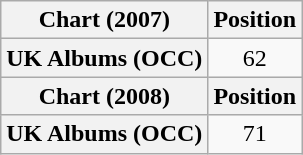<table class="wikitable sortable plainrowheaders" style="text-align:center">
<tr>
<th scope="col">Chart (2007)</th>
<th scope="col">Position</th>
</tr>
<tr>
<th scope="row">UK Albums (OCC)</th>
<td>62</td>
</tr>
<tr>
<th scope="col">Chart (2008)</th>
<th scope="col">Position</th>
</tr>
<tr>
<th scope="row">UK Albums (OCC)</th>
<td>71</td>
</tr>
</table>
